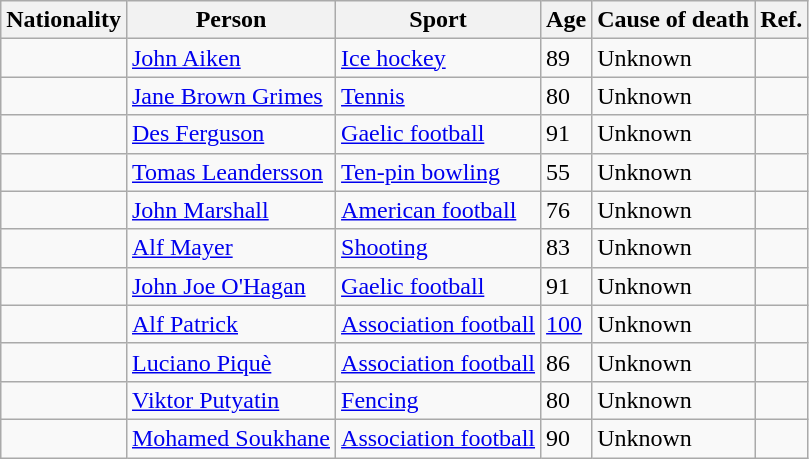<table class="wikitable source">
<tr>
<th>Nationality</th>
<th>Person</th>
<th>Sport</th>
<th>Age</th>
<th>Cause of death</th>
<th>Ref.</th>
</tr>
<tr>
<td></td>
<td><a href='#'>John Aiken</a></td>
<td><a href='#'>Ice hockey</a></td>
<td>89</td>
<td>Unknown</td>
<td></td>
</tr>
<tr>
<td></td>
<td><a href='#'>Jane Brown Grimes</a></td>
<td><a href='#'>Tennis</a></td>
<td>80</td>
<td>Unknown</td>
<td></td>
</tr>
<tr>
<td></td>
<td><a href='#'>Des Ferguson</a></td>
<td><a href='#'>Gaelic football</a></td>
<td>91</td>
<td>Unknown</td>
<td></td>
</tr>
<tr>
<td></td>
<td><a href='#'>Tomas Leandersson</a></td>
<td><a href='#'>Ten-pin bowling</a></td>
<td>55</td>
<td>Unknown</td>
<td></td>
</tr>
<tr>
<td></td>
<td><a href='#'>John Marshall</a></td>
<td><a href='#'>American football</a></td>
<td>76</td>
<td>Unknown</td>
<td></td>
</tr>
<tr>
<td></td>
<td><a href='#'>Alf Mayer</a></td>
<td><a href='#'>Shooting</a></td>
<td>83</td>
<td>Unknown</td>
<td></td>
</tr>
<tr>
<td></td>
<td><a href='#'>John Joe O'Hagan</a></td>
<td><a href='#'>Gaelic football</a></td>
<td>91</td>
<td>Unknown</td>
<td></td>
</tr>
<tr>
<td></td>
<td><a href='#'>Alf Patrick</a></td>
<td><a href='#'>Association football</a></td>
<td><a href='#'>100</a></td>
<td>Unknown</td>
<td></td>
</tr>
<tr>
<td></td>
<td><a href='#'>Luciano Piquè</a></td>
<td><a href='#'>Association football</a></td>
<td>86</td>
<td>Unknown</td>
<td></td>
</tr>
<tr>
<td></td>
<td><a href='#'>Viktor Putyatin</a></td>
<td><a href='#'>Fencing</a></td>
<td>80</td>
<td>Unknown</td>
<td></td>
</tr>
<tr>
<td></td>
<td><a href='#'>Mohamed Soukhane</a></td>
<td><a href='#'>Association football</a></td>
<td>90</td>
<td>Unknown</td>
<td></td>
</tr>
</table>
